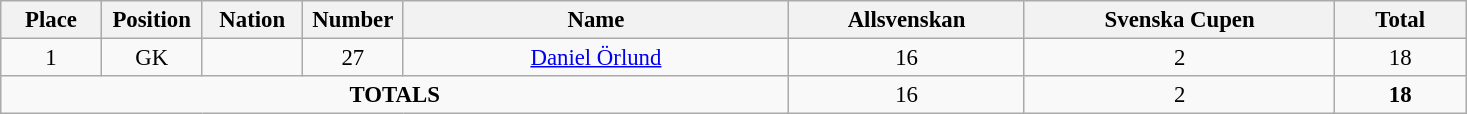<table class="wikitable" style="font-size: 95%; text-align: center;">
<tr>
<th width=60>Place</th>
<th width=60>Position</th>
<th width=60>Nation</th>
<th width=60>Number</th>
<th width=250>Name</th>
<th width=150>Allsvenskan</th>
<th width=200>Svenska Cupen</th>
<th width=80><strong>Total</strong></th>
</tr>
<tr>
<td>1</td>
<td>GK</td>
<td></td>
<td>27</td>
<td><a href='#'>Daniel Örlund</a></td>
<td>16</td>
<td>2</td>
<td>18</td>
</tr>
<tr>
<td colspan="5"><strong>TOTALS</strong></td>
<td>16</td>
<td>2</td>
<td><strong>18</strong></td>
</tr>
</table>
